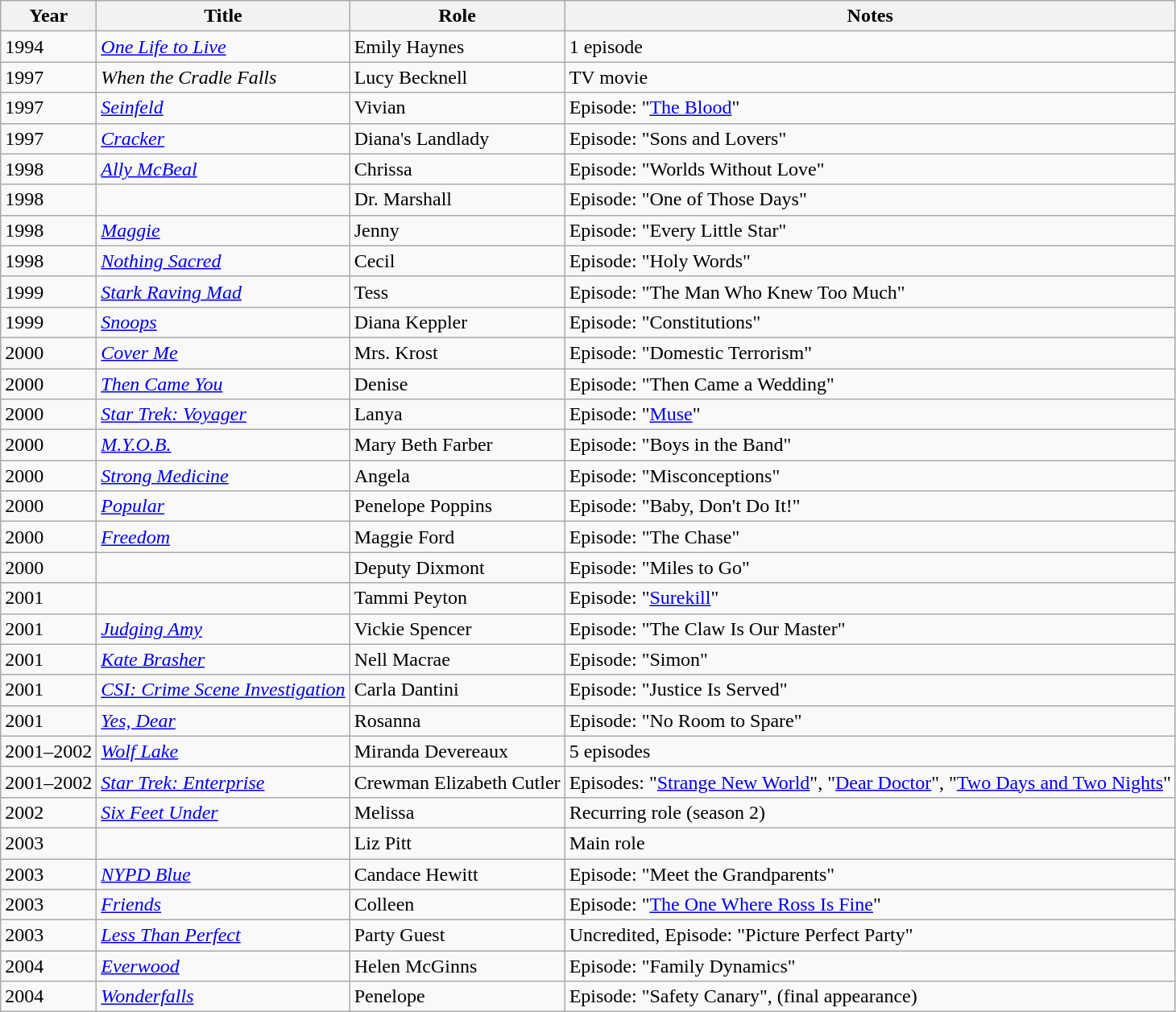<table class="wikitable sortable">
<tr>
<th>Year</th>
<th>Title</th>
<th>Role</th>
<th class ="unsortable">Notes</th>
</tr>
<tr>
<td>1994</td>
<td><em><a href='#'>One Life to Live</a></em></td>
<td>Emily Haynes</td>
<td>1 episode</td>
</tr>
<tr>
<td>1997</td>
<td><em>When the Cradle Falls</em></td>
<td>Lucy Becknell</td>
<td>TV movie</td>
</tr>
<tr>
<td>1997</td>
<td><em><a href='#'>Seinfeld</a></em></td>
<td>Vivian</td>
<td>Episode: "<a href='#'>The Blood</a>"</td>
</tr>
<tr>
<td>1997</td>
<td><em><a href='#'>Cracker</a></em></td>
<td>Diana's Landlady</td>
<td>Episode: "Sons and Lovers"</td>
</tr>
<tr>
<td>1998</td>
<td><em><a href='#'>Ally McBeal</a></em></td>
<td>Chrissa</td>
<td>Episode: "Worlds Without Love"</td>
</tr>
<tr>
<td>1998</td>
<td><em></em></td>
<td>Dr. Marshall</td>
<td>Episode: "One of Those Days"</td>
</tr>
<tr>
<td>1998</td>
<td><em><a href='#'>Maggie</a></em></td>
<td>Jenny</td>
<td>Episode: "Every Little Star"</td>
</tr>
<tr>
<td>1998</td>
<td><em><a href='#'>Nothing Sacred</a></em></td>
<td>Cecil</td>
<td>Episode: "Holy Words"</td>
</tr>
<tr>
<td>1999</td>
<td><em><a href='#'>Stark Raving Mad</a></em></td>
<td>Tess</td>
<td>Episode: "The Man Who Knew Too Much"</td>
</tr>
<tr>
<td>1999</td>
<td><em><a href='#'>Snoops</a></em></td>
<td>Diana Keppler</td>
<td>Episode: "Constitutions"</td>
</tr>
<tr>
<td>2000</td>
<td><em><a href='#'>Cover Me</a></em></td>
<td>Mrs. Krost</td>
<td>Episode: "Domestic Terrorism"</td>
</tr>
<tr>
<td>2000</td>
<td><em><a href='#'>Then Came You</a></em></td>
<td>Denise</td>
<td>Episode: "Then Came a Wedding"</td>
</tr>
<tr>
<td>2000</td>
<td><em><a href='#'>Star Trek: Voyager</a></em></td>
<td>Lanya</td>
<td>Episode: "<a href='#'>Muse</a>"</td>
</tr>
<tr>
<td>2000</td>
<td><em><a href='#'>M.Y.O.B.</a></em></td>
<td>Mary Beth Farber</td>
<td>Episode: "Boys in the Band"</td>
</tr>
<tr>
<td>2000</td>
<td><em><a href='#'>Strong Medicine</a></em></td>
<td>Angela</td>
<td>Episode: "Misconceptions"</td>
</tr>
<tr>
<td>2000</td>
<td><em><a href='#'>Popular</a></em></td>
<td>Penelope Poppins</td>
<td>Episode: "Baby, Don't Do It!"</td>
</tr>
<tr>
<td>2000</td>
<td><em><a href='#'>Freedom</a></em></td>
<td>Maggie Ford</td>
<td>Episode: "The Chase"</td>
</tr>
<tr>
<td>2000</td>
<td><em></em></td>
<td>Deputy Dixmont</td>
<td>Episode: "Miles to Go"</td>
</tr>
<tr>
<td>2001</td>
<td><em></em></td>
<td>Tammi Peyton</td>
<td>Episode: "<a href='#'>Surekill</a>"</td>
</tr>
<tr>
<td>2001</td>
<td><em><a href='#'>Judging Amy</a></em></td>
<td>Vickie Spencer</td>
<td>Episode: "The Claw Is Our Master"</td>
</tr>
<tr>
<td>2001</td>
<td><em><a href='#'>Kate Brasher</a></em></td>
<td>Nell Macrae</td>
<td>Episode: "Simon"</td>
</tr>
<tr>
<td>2001</td>
<td><em><a href='#'>CSI: Crime Scene Investigation</a></em></td>
<td>Carla Dantini</td>
<td>Episode: "Justice Is Served"</td>
</tr>
<tr>
<td>2001</td>
<td><em><a href='#'>Yes, Dear</a></em></td>
<td>Rosanna</td>
<td>Episode: "No Room to Spare"</td>
</tr>
<tr>
<td>2001–2002</td>
<td><em><a href='#'>Wolf Lake</a></em></td>
<td>Miranda Devereaux</td>
<td>5 episodes</td>
</tr>
<tr>
<td>2001–2002</td>
<td><em><a href='#'>Star Trek: Enterprise</a></em></td>
<td>Crewman Elizabeth Cutler</td>
<td>Episodes: "<a href='#'>Strange New World</a>", "<a href='#'>Dear Doctor</a>", "<a href='#'>Two Days and Two Nights</a>"</td>
</tr>
<tr>
<td>2002</td>
<td><em><a href='#'>Six Feet Under</a></em></td>
<td>Melissa</td>
<td>Recurring role (season 2)</td>
</tr>
<tr>
<td>2003</td>
<td><em></em></td>
<td>Liz Pitt</td>
<td>Main role</td>
</tr>
<tr>
<td>2003</td>
<td><em><a href='#'>NYPD Blue</a></em></td>
<td>Candace Hewitt</td>
<td>Episode: "Meet the Grandparents"</td>
</tr>
<tr>
<td>2003</td>
<td><em><a href='#'>Friends</a></em></td>
<td>Colleen</td>
<td>Episode: "<a href='#'>The One Where Ross Is Fine</a>"</td>
</tr>
<tr>
<td>2003</td>
<td><em><a href='#'>Less Than Perfect</a></em></td>
<td>Party Guest</td>
<td>Uncredited, Episode: "Picture Perfect Party"</td>
</tr>
<tr>
<td>2004</td>
<td><em><a href='#'>Everwood</a></em></td>
<td>Helen McGinns</td>
<td>Episode: "Family Dynamics"</td>
</tr>
<tr>
<td>2004</td>
<td><em><a href='#'>Wonderfalls</a></em></td>
<td>Penelope</td>
<td>Episode: "Safety Canary", (final appearance)</td>
</tr>
</table>
